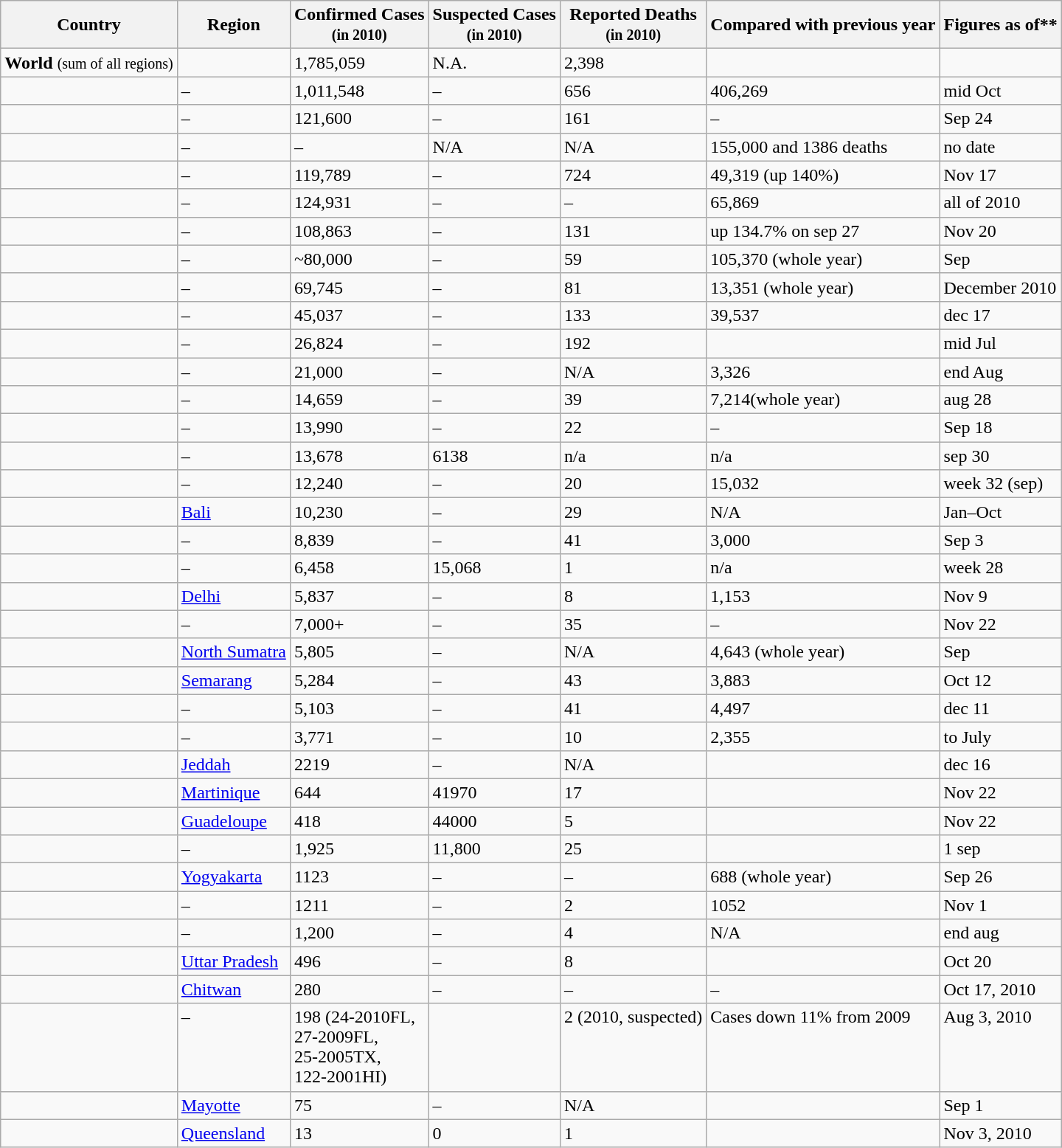<table class="wikitable sortable">
<tr>
<th>Country</th>
<th>Region</th>
<th>Confirmed Cases<br><small>(in 2010)</small></th>
<th>Suspected Cases<br><small>(in 2010)</small></th>
<th>Reported Deaths<br><small>(in 2010)</small></th>
<th>Compared with previous year</th>
<th>Figures as of**</th>
</tr>
<tr valign=top>
<td><strong>World</strong> <small> (sum of all regions)</small></td>
<td></td>
<td>1,785,059</td>
<td>N.A.</td>
<td>2,398</td>
<td></td>
<td></td>
</tr>
<tr valign=top>
<td></td>
<td>–</td>
<td>1,011,548</td>
<td>–</td>
<td>656</td>
<td>406,269</td>
<td>mid Oct</td>
</tr>
<tr valign=top>
<td></td>
<td>–</td>
<td>121,600</td>
<td>–</td>
<td>161</td>
<td>–</td>
<td>Sep 24</td>
</tr>
<tr valign=top>
<td></td>
<td>–</td>
<td>–</td>
<td>N/A</td>
<td>N/A</td>
<td>155,000 and 1386 deaths</td>
<td>no date</td>
</tr>
<tr valign=top>
<td></td>
<td>–</td>
<td>119,789</td>
<td>–</td>
<td>724</td>
<td>49,319 (up 140%)</td>
<td>Nov 17</td>
</tr>
<tr valign=top>
<td></td>
<td>–</td>
<td>124,931</td>
<td>–</td>
<td>–</td>
<td>65,869</td>
<td>all of 2010</td>
</tr>
<tr valign=top>
<td></td>
<td>–</td>
<td>108,863</td>
<td>–</td>
<td>131</td>
<td>up 134.7% on sep 27</td>
<td>Nov 20</td>
</tr>
<tr valign=top>
<td></td>
<td>–</td>
<td>~80,000</td>
<td>–</td>
<td>59</td>
<td>105,370 (whole year)</td>
<td>Sep </td>
</tr>
<tr valign=top>
<td></td>
<td>–</td>
<td>69,745</td>
<td>–</td>
<td>81</td>
<td>13,351 (whole year)</td>
<td>December 2010</td>
</tr>
<tr valign=top>
<td></td>
<td>–</td>
<td>45,037</td>
<td>–</td>
<td>133</td>
<td>39,537</td>
<td>dec 17</td>
</tr>
<tr valign=top>
<td></td>
<td>–</td>
<td>26,824</td>
<td>–</td>
<td>192</td>
<td></td>
<td>mid Jul</td>
</tr>
<tr valign=top>
<td></td>
<td>–</td>
<td>21,000</td>
<td>–</td>
<td>N/A</td>
<td>3,326</td>
<td>end Aug</td>
</tr>
<tr valign=top>
<td></td>
<td>–</td>
<td>14,659</td>
<td>–</td>
<td>39</td>
<td>7,214(whole year)</td>
<td>aug 28</td>
</tr>
<tr valign=top>
<td></td>
<td>–</td>
<td>13,990</td>
<td>–</td>
<td>22</td>
<td>–</td>
<td>Sep 18</td>
</tr>
<tr valign=top>
<td></td>
<td>–</td>
<td>13,678</td>
<td>6138</td>
<td>n/a</td>
<td>n/a</td>
<td>sep 30</td>
</tr>
<tr valign=top>
<td></td>
<td>–</td>
<td>12,240</td>
<td>–</td>
<td>20</td>
<td>15,032</td>
<td>week 32 (sep)</td>
</tr>
<tr valign=top>
<td></td>
<td><a href='#'>Bali</a></td>
<td>10,230</td>
<td>–</td>
<td>29</td>
<td>N/A</td>
<td>Jan–Oct</td>
</tr>
<tr valign=top>
<td></td>
<td>–</td>
<td>8,839</td>
<td>–</td>
<td>41</td>
<td>3,000</td>
<td>Sep 3</td>
</tr>
<tr valign=top>
<td></td>
<td>–</td>
<td>6,458</td>
<td>15,068</td>
<td>1</td>
<td>n/a</td>
<td>week 28</td>
</tr>
<tr valign=top>
<td></td>
<td><a href='#'>Delhi</a></td>
<td>5,837</td>
<td>–</td>
<td>8</td>
<td>1,153</td>
<td>Nov 9 </td>
</tr>
<tr valign=top>
<td></td>
<td>–</td>
<td>7,000+</td>
<td>–</td>
<td>35</td>
<td>–</td>
<td>Nov 22</td>
</tr>
<tr valign=top>
<td></td>
<td><a href='#'>North Sumatra</a></td>
<td>5,805</td>
<td>–</td>
<td>N/A</td>
<td>4,643 (whole year)</td>
<td>Sep </td>
</tr>
<tr valign=top>
<td></td>
<td><a href='#'>Semarang</a></td>
<td>5,284</td>
<td>–</td>
<td>43</td>
<td>3,883</td>
<td>Oct 12 </td>
</tr>
<tr valign=top>
<td></td>
<td>–</td>
<td>5,103</td>
<td>–</td>
<td>41</td>
<td>4,497</td>
<td>dec 11</td>
</tr>
<tr valign=top>
<td></td>
<td>–</td>
<td>3,771</td>
<td>–</td>
<td>10</td>
<td>2,355</td>
<td>to July</td>
</tr>
<tr valign=top>
<td></td>
<td><a href='#'>Jeddah</a></td>
<td>2219</td>
<td>–</td>
<td>N/A</td>
<td></td>
<td>dec 16</td>
</tr>
<tr valign=top>
<td></td>
<td><a href='#'>Martinique</a></td>
<td>644</td>
<td>41970</td>
<td>17</td>
<td></td>
<td>Nov 22 </td>
</tr>
<tr valign=top>
<td></td>
<td><a href='#'>Guadeloupe</a></td>
<td>418</td>
<td>44000</td>
<td>5</td>
<td></td>
<td>Nov 22 </td>
</tr>
<tr valign=top>
<td></td>
<td>–</td>
<td>1,925</td>
<td>11,800</td>
<td>25</td>
<td></td>
<td>1 sep</td>
</tr>
<tr valign=top>
<td></td>
<td><a href='#'>Yogyakarta</a></td>
<td>1123</td>
<td>–</td>
<td>–</td>
<td>688 (whole year)</td>
<td>Sep 26</td>
</tr>
<tr valign=top>
<td></td>
<td>–</td>
<td>1211</td>
<td>–</td>
<td>2</td>
<td>1052</td>
<td>Nov 1</td>
</tr>
<tr valign=top>
<td></td>
<td>–</td>
<td>1,200</td>
<td>–</td>
<td>4</td>
<td>N/A</td>
<td>end aug</td>
</tr>
<tr valign=top>
<td></td>
<td><a href='#'>Uttar Pradesh</a></td>
<td>496</td>
<td>–</td>
<td>8</td>
<td></td>
<td>Oct 20</td>
</tr>
<tr valign=top>
<td></td>
<td><a href='#'>Chitwan</a></td>
<td>280</td>
<td>–</td>
<td>–</td>
<td>–</td>
<td>Oct 17, 2010</td>
</tr>
<tr valign=top>
<td></td>
<td>–</td>
<td>198 (24-2010FL,<br>27-2009FL,<br>25-2005TX,<br>122-2001HI)</td>
<td></td>
<td>2 (2010, suspected)</td>
<td>Cases down 11% from 2009</td>
<td>Aug 3, 2010 </td>
</tr>
<tr valign=top>
<td></td>
<td><a href='#'>Mayotte</a></td>
<td>75</td>
<td>–</td>
<td>N/A</td>
<td></td>
<td>Sep 1</td>
</tr>
<tr valign=top>
<td></td>
<td><a href='#'>Queensland</a></td>
<td>13</td>
<td>0</td>
<td>1</td>
<td></td>
<td>Nov 3, 2010</td>
</tr>
</table>
